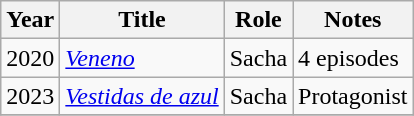<table class="wikitable">
<tr>
<th>Year</th>
<th>Title</th>
<th>Role</th>
<th>Notes</th>
</tr>
<tr>
<td>2020</td>
<td><em><a href='#'>Veneno</a></em></td>
<td>Sacha</td>
<td>4 episodes</td>
</tr>
<tr>
<td>2023</td>
<td><em><a href='#'>Vestidas de azul</a></em></td>
<td>Sacha</td>
<td>Protagonist</td>
</tr>
<tr>
</tr>
</table>
